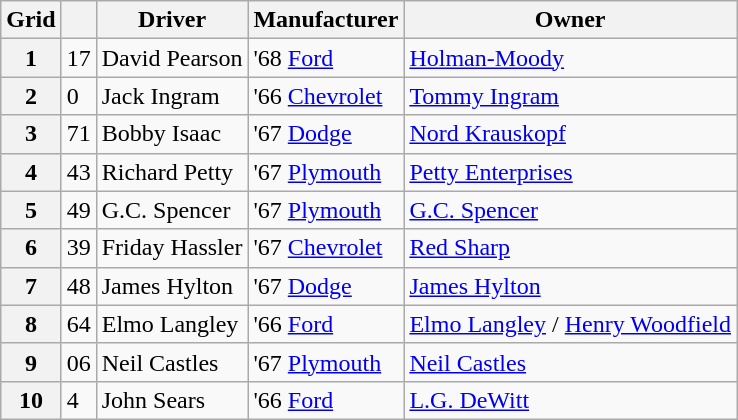<table class="wikitable">
<tr>
<th>Grid</th>
<th></th>
<th>Driver</th>
<th>Manufacturer</th>
<th>Owner</th>
</tr>
<tr>
<th>1</th>
<td>17</td>
<td>David Pearson</td>
<td>'68 <a href='#'>Ford</a></td>
<td><a href='#'>Holman-Moody</a></td>
</tr>
<tr>
<th>2</th>
<td>0</td>
<td>Jack Ingram</td>
<td>'66 <a href='#'>Chevrolet</a></td>
<td><a href='#'>Tommy Ingram</a></td>
</tr>
<tr>
<th>3</th>
<td>71</td>
<td>Bobby Isaac</td>
<td>'67 <a href='#'>Dodge</a></td>
<td><a href='#'>Nord Krauskopf</a></td>
</tr>
<tr>
<th>4</th>
<td>43</td>
<td>Richard Petty</td>
<td>'67 <a href='#'>Plymouth</a></td>
<td><a href='#'>Petty Enterprises</a></td>
</tr>
<tr>
<th>5</th>
<td>49</td>
<td>G.C. Spencer</td>
<td>'67 <a href='#'>Plymouth</a></td>
<td><a href='#'>G.C. Spencer</a></td>
</tr>
<tr>
<th>6</th>
<td>39</td>
<td>Friday Hassler</td>
<td>'67 <a href='#'>Chevrolet</a></td>
<td><a href='#'>Red Sharp</a></td>
</tr>
<tr>
<th>7</th>
<td>48</td>
<td>James Hylton</td>
<td>'67 <a href='#'>Dodge</a></td>
<td><a href='#'>James Hylton</a></td>
</tr>
<tr>
<th>8</th>
<td>64</td>
<td>Elmo Langley</td>
<td>'66 <a href='#'>Ford</a></td>
<td><a href='#'>Elmo Langley</a> / <a href='#'>Henry Woodfield</a></td>
</tr>
<tr>
<th>9</th>
<td>06</td>
<td>Neil Castles</td>
<td>'67 <a href='#'>Plymouth</a></td>
<td><a href='#'>Neil Castles</a></td>
</tr>
<tr>
<th>10</th>
<td>4</td>
<td>John Sears</td>
<td>'66 <a href='#'>Ford</a></td>
<td><a href='#'>L.G. DeWitt</a></td>
</tr>
</table>
